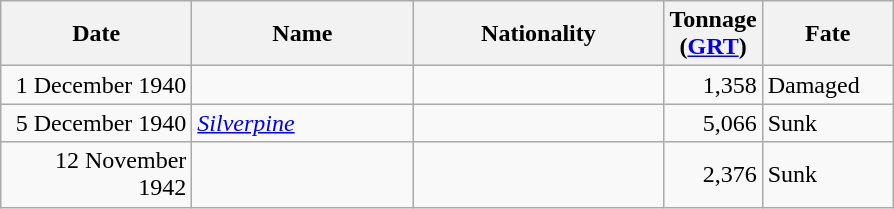<table class="wikitable">
<tr>
<th width="120px">Date</th>
<th width="140px">Name</th>
<th width="160px">Nationality</th>
<th width="25px">Tonnage<br>(<a href='#'>GRT</a>)</th>
<th width="80px">Fate</th>
</tr>
<tr>
<td align="right">1 December 1940</td>
<td align="left"></td>
<td align="left"></td>
<td align="right">1,358</td>
<td align="left">Damaged</td>
</tr>
<tr>
<td align="right">5 December 1940</td>
<td align="left"><a href='#'><em>Silverpine</em></a></td>
<td align="left"></td>
<td align="right">5,066</td>
<td align="left">Sunk</td>
</tr>
<tr>
<td align="right">12 November 1942</td>
<td align="left"></td>
<td align="left"></td>
<td align="right">2,376</td>
<td align="left">Sunk</td>
</tr>
</table>
